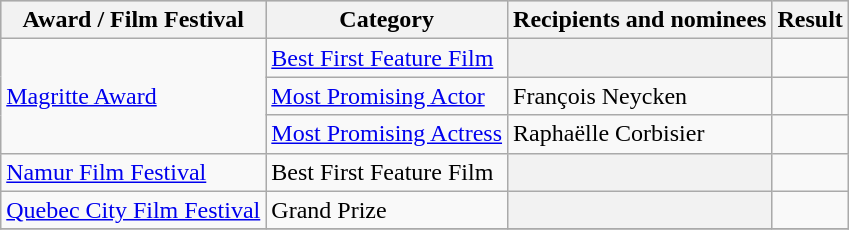<table class="wikitable plainrowheaders sortable">
<tr style="background:#ccc; text-align:center;">
<th scope="col">Award / Film Festival</th>
<th scope="col">Category</th>
<th scope="col">Recipients and nominees</th>
<th scope="col">Result</th>
</tr>
<tr>
<td rowspan=3><a href='#'>Magritte Award</a></td>
<td><a href='#'>Best First Feature Film</a></td>
<th></th>
<td></td>
</tr>
<tr>
<td><a href='#'>Most Promising Actor</a></td>
<td>François Neycken</td>
<td></td>
</tr>
<tr>
<td><a href='#'>Most Promising Actress</a></td>
<td>Raphaëlle Corbisier</td>
<td></td>
</tr>
<tr>
<td><a href='#'>Namur Film Festival</a></td>
<td>Best First Feature Film</td>
<th></th>
<td></td>
</tr>
<tr>
<td><a href='#'>Quebec City Film Festival</a></td>
<td>Grand Prize</td>
<th></th>
<td></td>
</tr>
<tr>
</tr>
</table>
